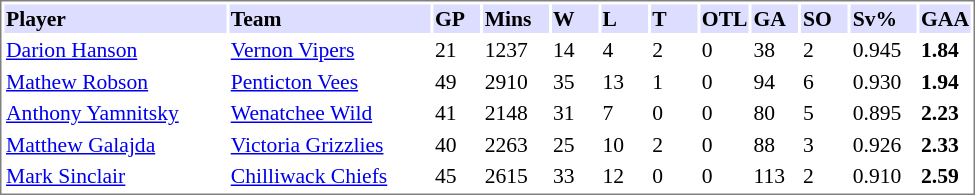<table cellpadding="0">
<tr style="text-align:left; vertical-align:top;">
<td></td>
<td><br><table cellpadding="1"  style="width:650px; font-size:90%; border:1px solid gray;">
<tr>
<th style="background:#ddf; ">Player</th>
<th style="background:#ddf; ">Team</th>
<th style="background:#ddf; width:5%;">GP</th>
<th style="background:#ddf; width:7%;">Mins</th>
<th style="background:#ddf; width:5%;">W</th>
<th style="background:#ddf; width:5%;">L</th>
<th style="background:#ddf; width:5%;">T</th>
<th style="background:#ddf; width:5%;">OTL</th>
<th style="background:#ddf; width:5%;">GA</th>
<th style="background:#ddf; width:5%;">SO</th>
<th style="background:#ddf; width:7%;">Sv%</th>
<th style="background:#ddf; width:5%;">GAA</th>
</tr>
<tr>
<td><a href='#'>Darion Hanson</a></td>
<td><a href='#'>Vernon Vipers</a></td>
<td>21</td>
<td>1237</td>
<td>14</td>
<td>4</td>
<td>2</td>
<td>0</td>
<td>38</td>
<td>2</td>
<td>0.945</td>
<td><strong>1.84</strong></td>
</tr>
<tr>
<td><a href='#'>Mathew Robson</a></td>
<td><a href='#'>Penticton Vees</a></td>
<td>49</td>
<td>2910</td>
<td>35</td>
<td>13</td>
<td>1</td>
<td>0</td>
<td>94</td>
<td>6</td>
<td>0.930</td>
<td><strong>1.94</strong></td>
</tr>
<tr>
<td><a href='#'>Anthony Yamnitsky</a></td>
<td><a href='#'>Wenatchee Wild</a></td>
<td>41</td>
<td>2148</td>
<td>31</td>
<td>7</td>
<td>0</td>
<td>0</td>
<td>80</td>
<td>5</td>
<td>0.895</td>
<td><strong>2.23</strong></td>
</tr>
<tr>
<td><a href='#'>Matthew Galajda</a></td>
<td><a href='#'>Victoria Grizzlies</a></td>
<td>40</td>
<td>2263</td>
<td>25</td>
<td>10</td>
<td>2</td>
<td>0</td>
<td>88</td>
<td>3</td>
<td>0.926</td>
<td><strong>2.33</strong></td>
</tr>
<tr>
<td><a href='#'>Mark Sinclair</a></td>
<td><a href='#'>Chilliwack Chiefs</a></td>
<td>45</td>
<td>2615</td>
<td>33</td>
<td>12</td>
<td>0</td>
<td>0</td>
<td>113</td>
<td>2</td>
<td>0.910</td>
<td><strong>2.59</strong></td>
</tr>
</table>
</td>
</tr>
</table>
